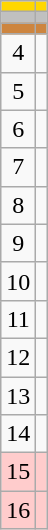<table class="wikitable">
<tr style="background:gold;">
<td align=center></td>
<td></td>
</tr>
<tr style="background:silver;">
<td align=center></td>
<td></td>
</tr>
<tr style="background:peru;">
<td align=center></td>
<td></td>
</tr>
<tr>
<td align=center>4</td>
<td></td>
</tr>
<tr>
<td align=center>5</td>
<td></td>
</tr>
<tr>
<td align=center>6</td>
<td></td>
</tr>
<tr>
<td align=center>7</td>
<td></td>
</tr>
<tr>
<td align=center>8</td>
<td></td>
</tr>
<tr>
<td align=center>9</td>
<td></td>
</tr>
<tr>
<td align=center>10</td>
<td></td>
</tr>
<tr>
<td align=center>11</td>
<td></td>
</tr>
<tr>
<td align=center>12</td>
<td></td>
</tr>
<tr>
<td align=center>13</td>
<td></td>
</tr>
<tr>
<td align=center>14</td>
<td></td>
</tr>
<tr style="background:#ffcccc;">
<td align=center>15</td>
<td></td>
</tr>
<tr style="background:#ffcccc;">
<td align=center>16</td>
<td></td>
</tr>
</table>
